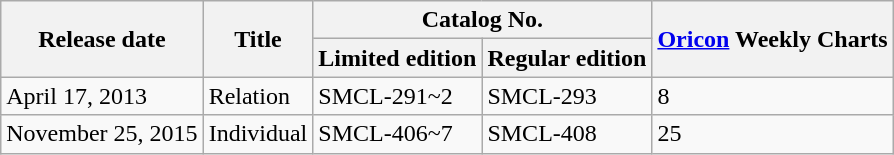<table class="wikitable">
<tr>
<th rowspan="2">Release date</th>
<th rowspan="2">Title</th>
<th colspan="2">Catalog No.</th>
<th rowspan="2"><a href='#'>Oricon</a> Weekly Charts</th>
</tr>
<tr>
<th>Limited edition</th>
<th>Regular edition</th>
</tr>
<tr>
<td>April 17, 2013</td>
<td>Relation</td>
<td>SMCL-291~2</td>
<td>SMCL-293</td>
<td>8</td>
</tr>
<tr>
<td>November 25, 2015</td>
<td>Individual</td>
<td>SMCL-406~7</td>
<td>SMCL-408</td>
<td>25</td>
</tr>
</table>
